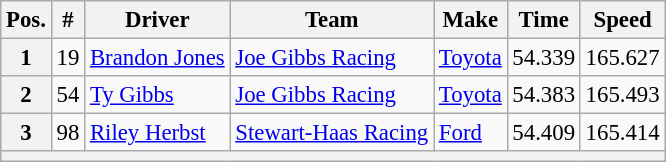<table class="wikitable" style="font-size:95%">
<tr>
<th>Pos.</th>
<th>#</th>
<th>Driver</th>
<th>Team</th>
<th>Make</th>
<th>Time</th>
<th>Speed</th>
</tr>
<tr>
<th>1</th>
<td>19</td>
<td><a href='#'>Brandon Jones</a></td>
<td><a href='#'>Joe Gibbs Racing</a></td>
<td><a href='#'>Toyota</a></td>
<td>54.339</td>
<td>165.627</td>
</tr>
<tr>
<th>2</th>
<td>54</td>
<td><a href='#'>Ty Gibbs</a></td>
<td><a href='#'>Joe Gibbs Racing</a></td>
<td><a href='#'>Toyota</a></td>
<td>54.383</td>
<td>165.493</td>
</tr>
<tr>
<th>3</th>
<td>98</td>
<td><a href='#'>Riley Herbst</a></td>
<td><a href='#'>Stewart-Haas Racing</a></td>
<td><a href='#'>Ford</a></td>
<td>54.409</td>
<td>165.414</td>
</tr>
<tr>
<th colspan="7"></th>
</tr>
</table>
